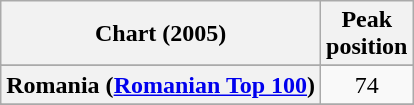<table class="wikitable sortable plainrowheaders" style="text-align:center">
<tr>
<th scope="col">Chart (2005)</th>
<th scope="col">Peak<br>position</th>
</tr>
<tr>
</tr>
<tr>
</tr>
<tr>
<th scope="row">Romania (<a href='#'>Romanian Top 100</a>)</th>
<td>74</td>
</tr>
<tr>
</tr>
<tr>
</tr>
<tr>
</tr>
<tr>
</tr>
<tr>
</tr>
</table>
